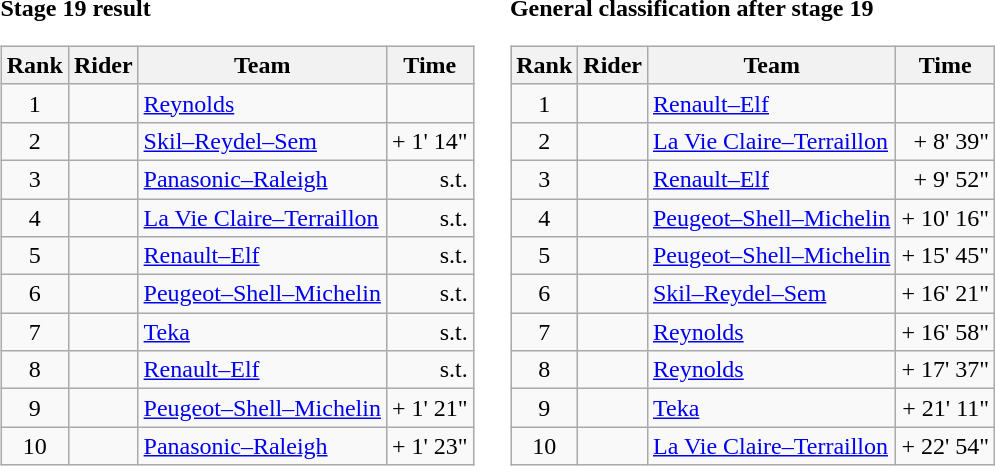<table>
<tr>
<td><strong>Stage 19 result</strong><br><table class="wikitable">
<tr>
<th scope="col">Rank</th>
<th scope="col">Rider</th>
<th scope="col">Team</th>
<th scope="col">Time</th>
</tr>
<tr>
<td style="text-align:center;">1</td>
<td></td>
<td><a href='#'>Reynolds</a></td>
<td style="text-align:right;"></td>
</tr>
<tr>
<td style="text-align:center;">2</td>
<td></td>
<td><a href='#'>Skil–Reydel–Sem</a></td>
<td style="text-align:right;">+ 1' 14"</td>
</tr>
<tr>
<td style="text-align:center;">3</td>
<td></td>
<td><a href='#'>Panasonic–Raleigh</a></td>
<td style="text-align:right;">s.t.</td>
</tr>
<tr>
<td style="text-align:center;">4</td>
<td></td>
<td><a href='#'>La Vie Claire–Terraillon</a></td>
<td style="text-align:right;">s.t.</td>
</tr>
<tr>
<td style="text-align:center;">5</td>
<td> </td>
<td><a href='#'>Renault–Elf</a></td>
<td style="text-align:right;">s.t.</td>
</tr>
<tr>
<td style="text-align:center;">6</td>
<td></td>
<td><a href='#'>Peugeot–Shell–Michelin</a></td>
<td style="text-align:right;">s.t.</td>
</tr>
<tr>
<td style="text-align:center;">7</td>
<td></td>
<td><a href='#'>Teka</a></td>
<td style="text-align:right;">s.t.</td>
</tr>
<tr>
<td style="text-align:center;">8</td>
<td></td>
<td><a href='#'>Renault–Elf</a></td>
<td style="text-align:right;">s.t.</td>
</tr>
<tr>
<td style="text-align:center;">9</td>
<td></td>
<td><a href='#'>Peugeot–Shell–Michelin</a></td>
<td style="text-align:right;">+ 1' 21"</td>
</tr>
<tr>
<td style="text-align:center;">10</td>
<td></td>
<td><a href='#'>Panasonic–Raleigh</a></td>
<td style="text-align:right;">+ 1' 23"</td>
</tr>
</table>
</td>
<td></td>
<td><strong>General classification after stage 19</strong><br><table class="wikitable">
<tr>
<th scope="col">Rank</th>
<th scope="col">Rider</th>
<th scope="col">Team</th>
<th scope="col">Time</th>
</tr>
<tr>
<td style="text-align:center;">1</td>
<td> </td>
<td><a href='#'>Renault–Elf</a></td>
<td style="text-align:right;"></td>
</tr>
<tr>
<td style="text-align:center;">2</td>
<td></td>
<td><a href='#'>La Vie Claire–Terraillon</a></td>
<td style="text-align:right;">+ 8' 39"</td>
</tr>
<tr>
<td style="text-align:center;">3</td>
<td></td>
<td><a href='#'>Renault–Elf</a></td>
<td style="text-align:right;">+ 9' 52"</td>
</tr>
<tr>
<td style="text-align:center;">4</td>
<td></td>
<td><a href='#'>Peugeot–Shell–Michelin</a></td>
<td style="text-align:right;">+ 10' 16"</td>
</tr>
<tr>
<td style="text-align:center;">5</td>
<td></td>
<td><a href='#'>Peugeot–Shell–Michelin</a></td>
<td style="text-align:right;">+ 15' 45"</td>
</tr>
<tr>
<td style="text-align:center;">6</td>
<td></td>
<td><a href='#'>Skil–Reydel–Sem</a></td>
<td style="text-align:right;">+ 16' 21"</td>
</tr>
<tr>
<td style="text-align:center;">7</td>
<td></td>
<td><a href='#'>Reynolds</a></td>
<td style="text-align:right;">+ 16' 58"</td>
</tr>
<tr>
<td style="text-align:center;">8</td>
<td></td>
<td><a href='#'>Reynolds</a></td>
<td style="text-align:right;">+ 17' 37"</td>
</tr>
<tr>
<td style="text-align:center;">9</td>
<td></td>
<td><a href='#'>Teka</a></td>
<td style="text-align:right;">+ 21' 11"</td>
</tr>
<tr>
<td style="text-align:center;">10</td>
<td></td>
<td><a href='#'>La Vie Claire–Terraillon</a></td>
<td style="text-align:right;">+ 22' 54"</td>
</tr>
</table>
</td>
</tr>
</table>
